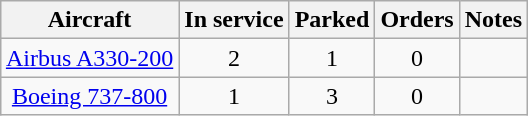<table class="wikitable" style="border-collapse:collapse;text-align:center;margin:auto;">
<tr>
<th>Aircraft</th>
<th>In service</th>
<th>Parked</th>
<th>Orders</th>
<th>Notes </th>
</tr>
<tr>
<td><a href='#'>Airbus A330-200</a></td>
<td>2</td>
<td>1</td>
<td>0</td>
<td></td>
</tr>
<tr>
<td><a href='#'>Boeing 737-800</a></td>
<td>1</td>
<td>3</td>
<td>0</td>
</tr>
</table>
